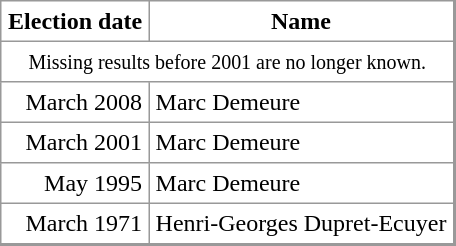<table align="center" rules="all" cellspacing="0" cellpadding="4" style="border: 1px solid #999; border-right: 2px solid #999; border-bottom:2px solid #999">
<tr>
<th>Election date</th>
<th>Name</th>
</tr>
<tr>
<td colspan="3" align="center"><small>Missing results before 2001 are no longer known.</small></td>
</tr>
<tr>
<td align=right>March 2008</td>
<td>Marc Demeure</td>
</tr>
<tr>
<td align=right>March 2001</td>
<td>Marc Demeure</td>
</tr>
<tr>
<td align=right>May 1995</td>
<td>Marc Demeure</td>
</tr>
<tr>
<td align=right>March 1971</td>
<td>Henri-Georges Dupret-Ecuyer</td>
</tr>
</table>
